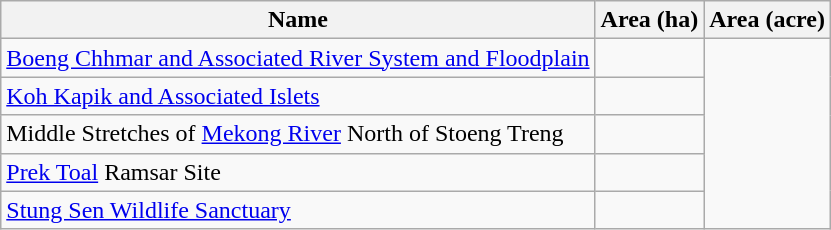<table class="wikitable sortable">
<tr>
<th scope="col" align=left>Name</th>
<th scope="col">Area (ha)</th>
<th scope="col">Area (acre)</th>
</tr>
<tr ---->
<td><a href='#'>Boeng Chhmar and Associated River System and Floodplain</a></td>
<td></td>
</tr>
<tr ---->
<td><a href='#'>Koh Kapik and Associated Islets</a></td>
<td></td>
</tr>
<tr ---->
<td>Middle Stretches of <a href='#'>Mekong River</a> North of Stoeng Treng</td>
<td></td>
</tr>
<tr ---->
<td><a href='#'>Prek Toal</a> Ramsar Site</td>
<td></td>
</tr>
<tr ---->
<td><a href='#'>Stung Sen Wildlife Sanctuary</a></td>
<td></td>
</tr>
</table>
